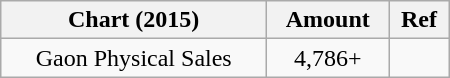<table class="wikitable" style="text-align: center; width: 300px;">
<tr>
<th>Chart (2015)</th>
<th>Amount</th>
<th>Ref</th>
</tr>
<tr>
<td rowspan=1>Gaon Physical Sales</td>
<td>4,786+</td>
<td></td>
</tr>
</table>
